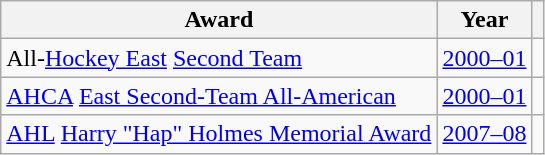<table class="wikitable">
<tr>
<th>Award</th>
<th>Year</th>
<th></th>
</tr>
<tr>
<td>All-<a href='#'>Hockey East</a> <a href='#'>Second Team</a></td>
<td><a href='#'>2000–01</a></td>
<td></td>
</tr>
<tr>
<td><a href='#'>AHCA</a> <a href='#'>East Second-Team All-American</a></td>
<td><a href='#'>2000–01</a></td>
<td></td>
</tr>
<tr>
<td><a href='#'>AHL</a>  <a href='#'>Harry "Hap" Holmes Memorial Award</a></td>
<td><a href='#'>2007–08</a></td>
<td></td>
</tr>
</table>
